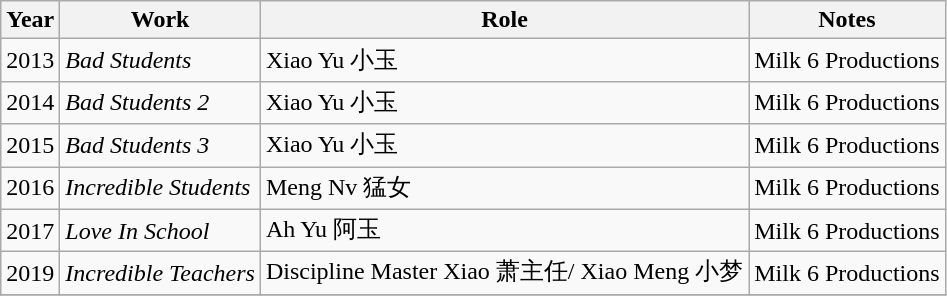<table class="wikitable">
<tr>
<th>Year</th>
<th>Work</th>
<th>Role</th>
<th>Notes</th>
</tr>
<tr>
<td>2013</td>
<td><em>Bad Students</em></td>
<td>Xiao Yu 小玉</td>
<td>Milk 6 Productions</td>
</tr>
<tr>
<td>2014</td>
<td><em>Bad Students 2</em></td>
<td>Xiao Yu 小玉</td>
<td>Milk 6 Productions</td>
</tr>
<tr>
<td>2015</td>
<td><em>Bad Students 3</em></td>
<td>Xiao Yu 小玉</td>
<td>Milk 6 Productions</td>
</tr>
<tr>
<td>2016</td>
<td><em>Incredible Students </em></td>
<td>Meng Nv 猛女</td>
<td>Milk 6 Productions</td>
</tr>
<tr>
<td>2017</td>
<td><em>Love In School</em></td>
<td>Ah Yu 阿玉</td>
<td>Milk 6 Productions</td>
</tr>
<tr>
<td>2019</td>
<td><em>Incredible Teachers </em></td>
<td>Discipline Master Xiao 萧主任/ Xiao Meng 小梦</td>
<td>Milk 6 Productions</td>
</tr>
<tr>
</tr>
</table>
